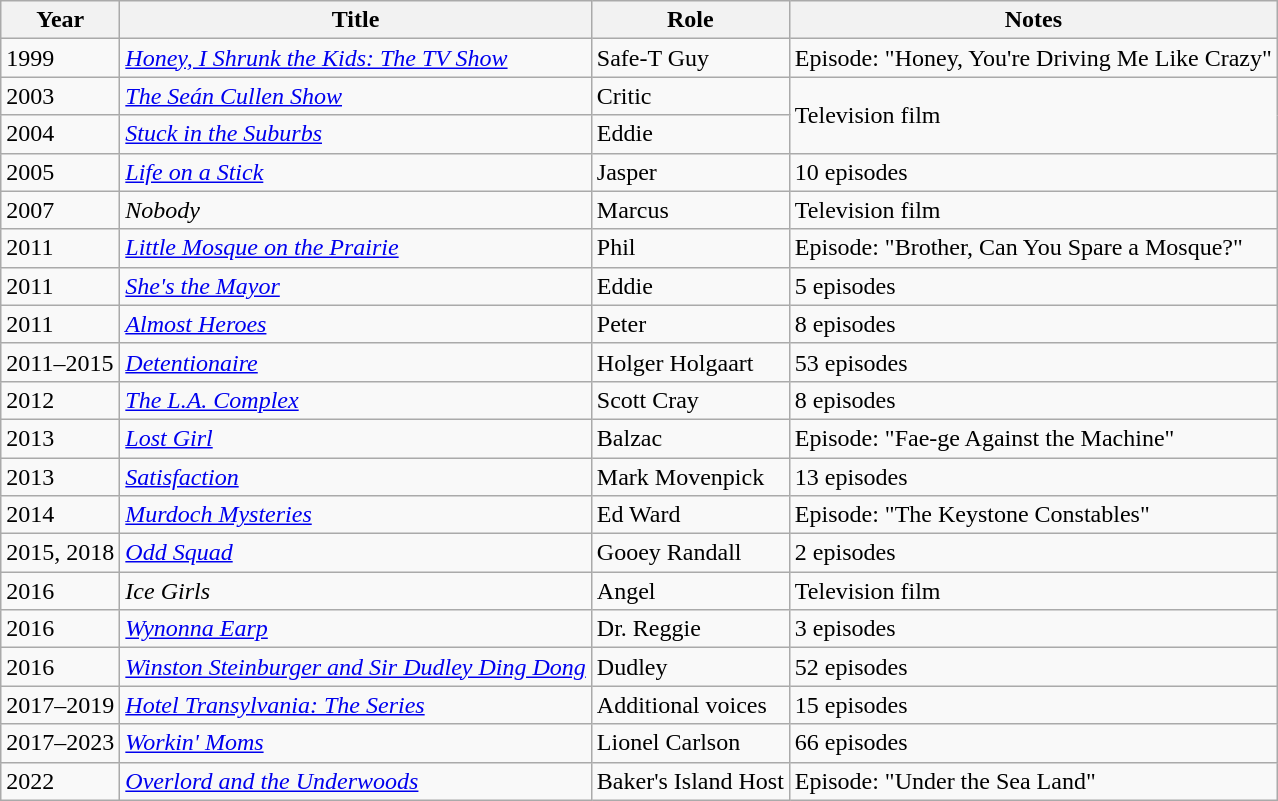<table class="wikitable sortable">
<tr>
<th>Year</th>
<th>Title</th>
<th>Role</th>
<th class="unsortable">Notes</th>
</tr>
<tr>
<td>1999</td>
<td><em><a href='#'>Honey, I Shrunk the Kids: The TV Show</a></em></td>
<td>Safe-T Guy</td>
<td>Episode: "Honey, You're Driving Me Like Crazy"</td>
</tr>
<tr>
<td>2003</td>
<td data-sort-value="Seán Cullen Show, The"><em><a href='#'>The Seán Cullen Show</a></em></td>
<td>Critic</td>
<td rowspan="2">Television film</td>
</tr>
<tr>
<td>2004</td>
<td><em><a href='#'>Stuck in the Suburbs</a></em></td>
<td>Eddie</td>
</tr>
<tr>
<td>2005</td>
<td><em><a href='#'>Life on a Stick</a></em></td>
<td>Jasper</td>
<td>10 episodes</td>
</tr>
<tr>
<td>2007</td>
<td><em>Nobody</em></td>
<td>Marcus</td>
<td>Television film</td>
</tr>
<tr>
<td>2011</td>
<td><em><a href='#'>Little Mosque on the Prairie</a></em></td>
<td>Phil</td>
<td>Episode: "Brother, Can You Spare a Mosque?"</td>
</tr>
<tr>
<td>2011</td>
<td><em><a href='#'>She's the Mayor</a></em></td>
<td>Eddie</td>
<td>5 episodes</td>
</tr>
<tr>
<td>2011</td>
<td><a href='#'><em>Almost Heroes</em></a></td>
<td>Peter</td>
<td>8 episodes</td>
</tr>
<tr>
<td>2011–2015</td>
<td><em><a href='#'>Detentionaire</a></em></td>
<td>Holger Holgaart</td>
<td>53 episodes</td>
</tr>
<tr>
<td>2012</td>
<td data-sort-value="L.A. Complex, The"><em><a href='#'>The L.A. Complex</a></em></td>
<td>Scott Cray</td>
<td>8 episodes</td>
</tr>
<tr>
<td>2013</td>
<td><em><a href='#'>Lost Girl</a></em></td>
<td>Balzac</td>
<td>Episode: "Fae-ge Against the Machine"</td>
</tr>
<tr>
<td>2013</td>
<td><a href='#'><em>Satisfaction</em></a></td>
<td>Mark Movenpick</td>
<td>13 episodes</td>
</tr>
<tr>
<td>2014</td>
<td><em><a href='#'>Murdoch Mysteries</a></em></td>
<td>Ed Ward</td>
<td>Episode: "The Keystone Constables"</td>
</tr>
<tr>
<td>2015, 2018</td>
<td><em><a href='#'>Odd Squad</a></em></td>
<td>Gooey Randall</td>
<td>2 episodes</td>
</tr>
<tr>
<td>2016</td>
<td><em>Ice Girls</em></td>
<td>Angel</td>
<td>Television film</td>
</tr>
<tr>
<td>2016</td>
<td><a href='#'><em>Wynonna Earp</em></a></td>
<td>Dr. Reggie</td>
<td>3 episodes</td>
</tr>
<tr>
<td>2016</td>
<td><em><a href='#'>Winston Steinburger and Sir Dudley Ding Dong</a></em></td>
<td>Dudley</td>
<td>52 episodes</td>
</tr>
<tr>
<td>2017–2019</td>
<td><em><a href='#'>Hotel Transylvania: The Series</a></em></td>
<td>Additional voices</td>
<td>15 episodes</td>
</tr>
<tr>
<td>2017–2023</td>
<td><em><a href='#'>Workin' Moms</a></em></td>
<td>Lionel Carlson</td>
<td>66 episodes</td>
</tr>
<tr>
<td>2022</td>
<td><em><a href='#'>Overlord and the Underwoods</a></em></td>
<td>Baker's Island Host</td>
<td>Episode: "Under the Sea Land"</td>
</tr>
</table>
